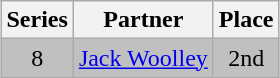<table class="wikitable sortable" style="margin:auto; text-align:center;">
<tr>
<th>Series</th>
<th>Partner</th>
<th>Place</th>
</tr>
<tr bgcolor="silver">
<td>8</td>
<td><a href='#'>Jack Woolley</a></td>
<td>2nd</td>
</tr>
</table>
